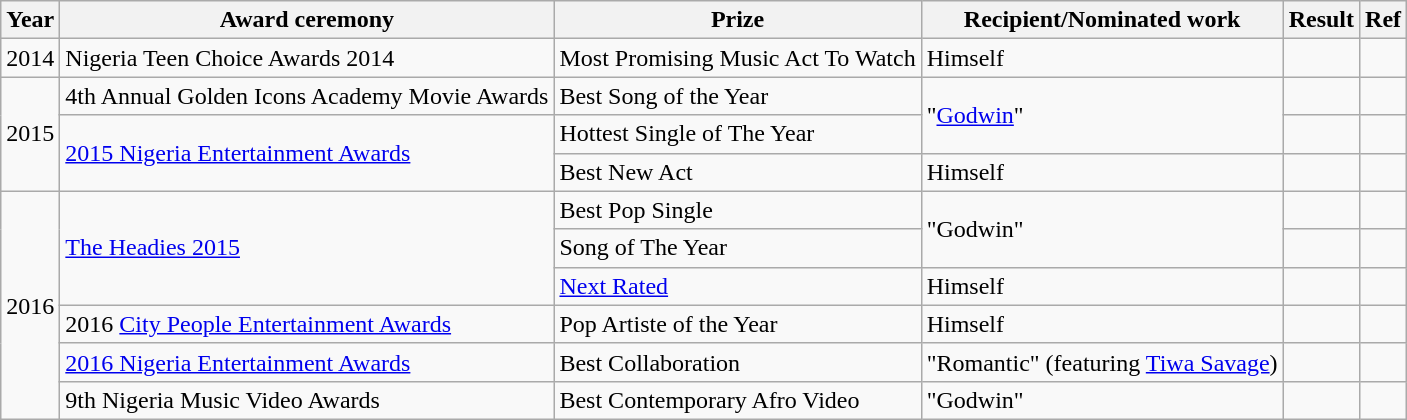<table class ="wikitable">
<tr>
<th>Year</th>
<th>Award ceremony</th>
<th>Prize</th>
<th>Recipient/Nominated work</th>
<th>Result</th>
<th>Ref</th>
</tr>
<tr>
<td>2014</td>
<td>Nigeria Teen Choice Awards 2014</td>
<td>Most Promising Music Act To Watch</td>
<td>Himself</td>
<td></td>
<td></td>
</tr>
<tr>
<td rowspan="3">2015</td>
<td>4th Annual Golden Icons Academy Movie Awards</td>
<td>Best Song of the Year</td>
<td rowspan="2">"<a href='#'>Godwin</a>"</td>
<td></td>
<td></td>
</tr>
<tr>
<td rowspan="2"><a href='#'>2015 Nigeria Entertainment Awards</a></td>
<td>Hottest Single of The Year</td>
<td></td>
<td></td>
</tr>
<tr>
<td>Best New Act</td>
<td>Himself</td>
<td></td>
<td></td>
</tr>
<tr>
<td rowspan="6">2016</td>
<td rowspan="3"><a href='#'>The Headies 2015</a></td>
<td>Best Pop Single</td>
<td rowspan="2">"Godwin"</td>
<td></td>
<td></td>
</tr>
<tr>
<td>Song of The Year</td>
<td></td>
<td></td>
</tr>
<tr>
<td><a href='#'>Next Rated</a></td>
<td>Himself</td>
<td></td>
<td></td>
</tr>
<tr>
<td>2016 <a href='#'>City People Entertainment Awards</a></td>
<td>Pop Artiste of the Year</td>
<td>Himself</td>
<td></td>
<td></td>
</tr>
<tr>
<td><a href='#'>2016 Nigeria Entertainment Awards</a></td>
<td>Best Collaboration</td>
<td>"Romantic" <span>(featuring <a href='#'>Tiwa Savage</a>)</span></td>
<td></td>
<td></td>
</tr>
<tr>
<td>9th Nigeria Music Video Awards</td>
<td>Best Contemporary Afro Video</td>
<td>"Godwin"</td>
<td></td>
<td></td>
</tr>
</table>
